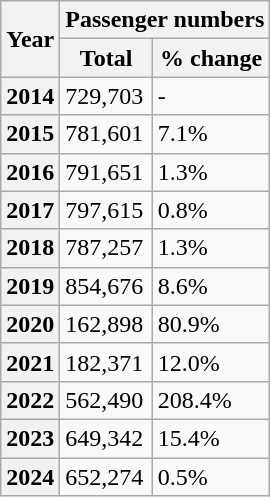<table class="wikitable sortable" style="max-width:40em;" width= align=>
<tr>
<th rowspan=2>Year</th>
<th colspan=2>Passenger numbers</th>
</tr>
<tr>
<th>Total</th>
<th>% change</th>
</tr>
<tr>
<th>2014</th>
<td>729,703</td>
<td>-</td>
</tr>
<tr>
<th>2015</th>
<td>781,601</td>
<td> 7.1%</td>
</tr>
<tr>
<th>2016</th>
<td>791,651</td>
<td> 1.3%</td>
</tr>
<tr>
<th>2017</th>
<td>797,615</td>
<td> 0.8%</td>
</tr>
<tr>
<th>2018</th>
<td>787,257</td>
<td> 1.3%</td>
</tr>
<tr>
<th>2019</th>
<td>854,676</td>
<td> 8.6%</td>
</tr>
<tr>
<th>2020</th>
<td>162,898</td>
<td> 80.9%</td>
</tr>
<tr>
<th>2021</th>
<td>182,371</td>
<td> 12.0%</td>
</tr>
<tr>
<th>2022</th>
<td>562,490</td>
<td> 208.4%</td>
</tr>
<tr>
<th>2023</th>
<td>649,342</td>
<td> 15.4%</td>
</tr>
<tr>
<th>2024</th>
<td>652,274</td>
<td> 0.5%</td>
</tr>
</table>
